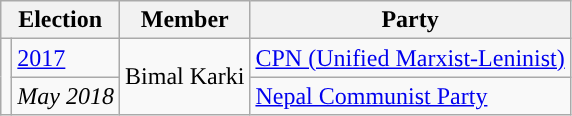<table class="wikitable">
<tr>
<th colspan="2">Election</th>
<th>Member</th>
<th>Party</th>
</tr>
<tr>
<td rowspan="2" style="background-color:"></td>
<td><a href='#'>2017</a></td>
<td rowspan="2">Bimal Karki</td>
<td><a href='#'>CPN (Unified Marxist-Leninist)</a></td>
</tr>
<tr>
<td><em>May 2018</em></td>
<td><a href='#'>Nepal Communist Party</a></td>
</tr>
</table>
